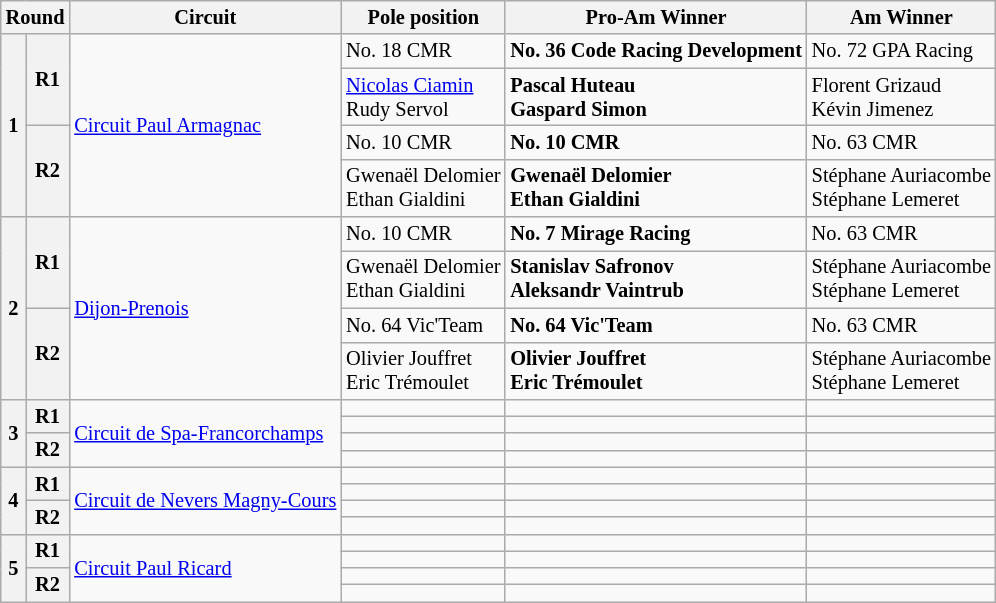<table class="wikitable" style="font-size:85%;">
<tr>
<th colspan="2">Round</th>
<th>Circuit</th>
<th>Pole position</th>
<th>Pro-Am Winner</th>
<th>Am Winner</th>
</tr>
<tr>
<th rowspan="4">1</th>
<th rowspan="2">R1</th>
<td rowspan="4"> <a href='#'>Circuit Paul Armagnac</a></td>
<td> No. 18 CMR</td>
<td><strong> No. 36 Code Racing Development</strong></td>
<td> No. 72 GPA Racing</td>
</tr>
<tr>
<td> <a href='#'>Nicolas Ciamin</a><br> Rudy Servol</td>
<td><strong> Pascal Huteau<br> Gaspard Simon</strong></td>
<td> Florent Grizaud<br> Kévin Jimenez</td>
</tr>
<tr>
<th rowspan="2">R2</th>
<td> No. 10 CMR</td>
<td><strong> No. 10 CMR</strong></td>
<td> No. 63 CMR</td>
</tr>
<tr>
<td> Gwenaël Delomier<br> Ethan Gialdini</td>
<td><strong> Gwenaël Delomier<br> Ethan Gialdini</strong></td>
<td> Stéphane Auriacombe<br> Stéphane Lemeret</td>
</tr>
<tr>
<th rowspan="4">2</th>
<th rowspan="2">R1</th>
<td rowspan="4"> <a href='#'>Dijon-Prenois</a></td>
<td> No. 10 CMR</td>
<td><strong> No. 7 Mirage Racing</strong></td>
<td> No. 63 CMR</td>
</tr>
<tr>
<td> Gwenaël Delomier<br> Ethan Gialdini</td>
<td align="left"><strong> Stanislav Safronov<br> Aleksandr Vaintrub</strong></td>
<td> Stéphane Auriacombe<br> Stéphane Lemeret</td>
</tr>
<tr>
<th rowspan="2">R2</th>
<td> No. 64 Vic'Team</td>
<td><strong> No. 64 Vic'Team</strong></td>
<td> No. 63 CMR</td>
</tr>
<tr>
<td> Olivier Jouffret<br> Eric Trémoulet</td>
<td><strong> Olivier Jouffret<br> Eric Trémoulet</strong></td>
<td> Stéphane Auriacombe<br> Stéphane Lemeret</td>
</tr>
<tr>
<th rowspan="4">3</th>
<th rowspan="2">R1</th>
<td rowspan="4"> <a href='#'>Circuit de Spa-Francorchamps</a></td>
<td></td>
<td></td>
<td></td>
</tr>
<tr>
<td></td>
<td></td>
<td></td>
</tr>
<tr>
<th rowspan="2">R2</th>
<td></td>
<td></td>
<td></td>
</tr>
<tr>
<td></td>
<td></td>
<td></td>
</tr>
<tr>
<th rowspan="4">4</th>
<th rowspan="2">R1</th>
<td rowspan="4"> <a href='#'>Circuit de Nevers Magny-Cours</a></td>
<td></td>
<td></td>
<td></td>
</tr>
<tr>
<td></td>
<td></td>
<td></td>
</tr>
<tr>
<th rowspan="2">R2</th>
<td></td>
<td></td>
<td></td>
</tr>
<tr>
<td></td>
<td></td>
<td></td>
</tr>
<tr>
<th rowspan="4">5</th>
<th rowspan="2">R1</th>
<td rowspan="4"> <a href='#'>Circuit Paul Ricard</a></td>
<td></td>
<td></td>
<td></td>
</tr>
<tr>
<td></td>
<td></td>
<td></td>
</tr>
<tr>
<th rowspan="2">R2</th>
<td></td>
<td></td>
<td></td>
</tr>
<tr>
<td></td>
<td></td>
<td></td>
</tr>
</table>
